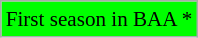<table class="wikitable">
<tr>
<td style="background-color:#00FF00;font-size: 88%;">First season in BAA *</td>
</tr>
</table>
